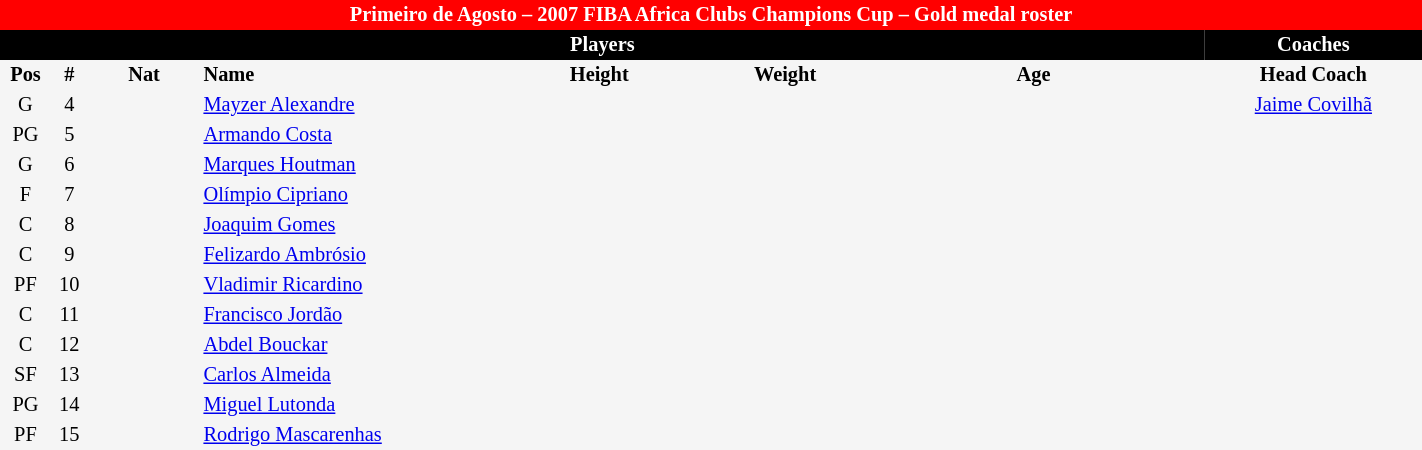<table border=0 cellpadding=2 cellspacing=0  |- bgcolor=#f5f5f5 style="text-align:center; font-size:85%;" width=75%>
<tr>
<td colspan="8" style="background: red; color: white"><strong>Primeiro de Agosto – 2007 FIBA Africa Clubs Champions Cup –  Gold medal roster</strong></td>
</tr>
<tr>
<td colspan="7" style="background: black; color: white"><strong>Players</strong></td>
<td style="background: black; color: white"><strong>Coaches</strong></td>
</tr>
<tr style="background=#f5f5f5; color: black">
<th width=5px>Pos</th>
<th width=5px>#</th>
<th width=50px>Nat</th>
<th width=135px align=left>Name</th>
<th width=100px>Height</th>
<th width=70px>Weight</th>
<th width=160px>Age</th>
<th width=100px>Head Coach</th>
</tr>
<tr>
<td>G</td>
<td>4</td>
<td></td>
<td align=left><a href='#'>Mayzer Alexandre</a></td>
<td><span></span></td>
<td></td>
<td><span></span></td>
<td> <a href='#'>Jaime Covilhã</a></td>
</tr>
<tr>
<td>PG</td>
<td>5</td>
<td></td>
<td align=left><a href='#'>Armando Costa</a></td>
<td><span></span></td>
<td><span></span></td>
<td><span></span></td>
</tr>
<tr>
<td>G</td>
<td>6</td>
<td></td>
<td align=left><a href='#'>Marques Houtman</a></td>
<td><span></span></td>
<td></td>
<td><span></span></td>
</tr>
<tr>
<td>F</td>
<td>7</td>
<td></td>
<td align=left><a href='#'>Olímpio Cipriano</a></td>
<td><span></span></td>
<td><span></span></td>
<td><span></span></td>
</tr>
<tr>
<td>C</td>
<td>8</td>
<td></td>
<td align=left><a href='#'>Joaquim Gomes</a></td>
<td><span></span></td>
<td><span></span></td>
<td><span></span></td>
</tr>
<tr>
<td>C</td>
<td>9</td>
<td></td>
<td align=left><a href='#'>Felizardo Ambrósio</a></td>
<td><span></span></td>
<td><span></span></td>
<td><span></span></td>
</tr>
<tr>
<td>PF</td>
<td>10</td>
<td></td>
<td align=left><a href='#'>Vladimir Ricardino</a></td>
<td><span></span></td>
<td><span></span></td>
<td><span></span></td>
</tr>
<tr>
<td>C</td>
<td>11</td>
<td></td>
<td align=left><a href='#'>Francisco Jordão</a></td>
<td><span></span></td>
<td></td>
<td><span></span></td>
</tr>
<tr>
<td>C</td>
<td>12</td>
<td></td>
<td align=left><a href='#'>Abdel Bouckar</a></td>
<td><span></span></td>
<td><span></span></td>
<td><span></span></td>
</tr>
<tr>
<td>SF</td>
<td>13</td>
<td></td>
<td align=left><a href='#'>Carlos Almeida</a></td>
<td><span></span></td>
<td><span></span></td>
<td><span></span></td>
</tr>
<tr>
<td>PG</td>
<td>14</td>
<td></td>
<td align=left><a href='#'>Miguel Lutonda</a></td>
<td><span></span></td>
<td><span></span></td>
<td><span></span></td>
</tr>
<tr>
<td>PF</td>
<td>15</td>
<td></td>
<td align=left><a href='#'>Rodrigo Mascarenhas</a></td>
<td><span></span></td>
<td></td>
<td><span></span></td>
</tr>
</table>
